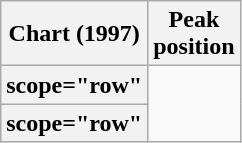<table class="wikitable sortable plainrowheaders">
<tr>
<th scope="col">Chart (1997)</th>
<th scope="col">Peak<br>position</th>
</tr>
<tr>
<th>scope="row" </th>
</tr>
<tr>
<th>scope="row" </th>
</tr>
</table>
